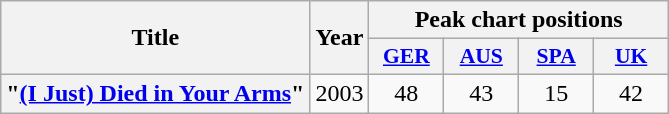<table class="wikitable plainrowheaders" style="text-align:center;">
<tr>
<th scope="col" rowspan="2">Title</th>
<th scope="col" rowspan="2">Year</th>
<th scope="col" colspan="4">Peak chart positions</th>
</tr>
<tr>
<th scope="col" style="width:3em;font-size:90%;"><a href='#'>GER</a><br></th>
<th scope="col" style="width:3em;font-size:90%;"><a href='#'>AUS</a><br></th>
<th scope="col" style="width:3em;font-size:90%;"><a href='#'>SPA</a><br></th>
<th scope="col" style="width:3em;font-size:90%;"><a href='#'>UK</a><br></th>
</tr>
<tr>
<th scope="row">"<a href='#'>(I Just) Died in Your Arms</a>"</th>
<td>2003</td>
<td>48</td>
<td>43</td>
<td>15</td>
<td>42</td>
</tr>
</table>
